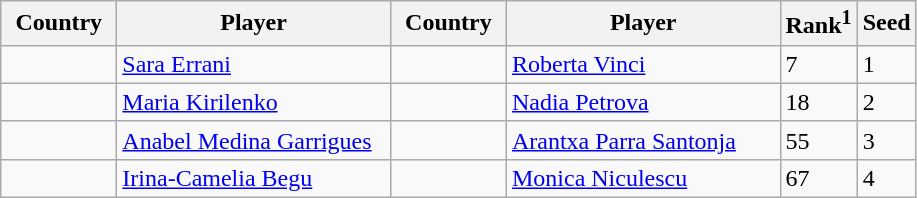<table class="sortable wikitable">
<tr>
<th width="70">Country</th>
<th width="175">Player</th>
<th width="70">Country</th>
<th width="175">Player</th>
<th>Rank<sup>1</sup></th>
<th>Seed</th>
</tr>
<tr>
<td></td>
<td><a href='#'>Sara Errani</a></td>
<td></td>
<td><a href='#'>Roberta Vinci</a></td>
<td>7</td>
<td>1</td>
</tr>
<tr>
<td></td>
<td><a href='#'>Maria Kirilenko</a></td>
<td></td>
<td><a href='#'>Nadia Petrova</a></td>
<td>18</td>
<td>2</td>
</tr>
<tr>
<td></td>
<td><a href='#'>Anabel Medina Garrigues</a></td>
<td></td>
<td><a href='#'>Arantxa Parra Santonja</a></td>
<td>55</td>
<td>3</td>
</tr>
<tr>
<td></td>
<td><a href='#'>Irina-Camelia Begu</a></td>
<td></td>
<td><a href='#'>Monica Niculescu</a></td>
<td>67</td>
<td>4</td>
</tr>
</table>
